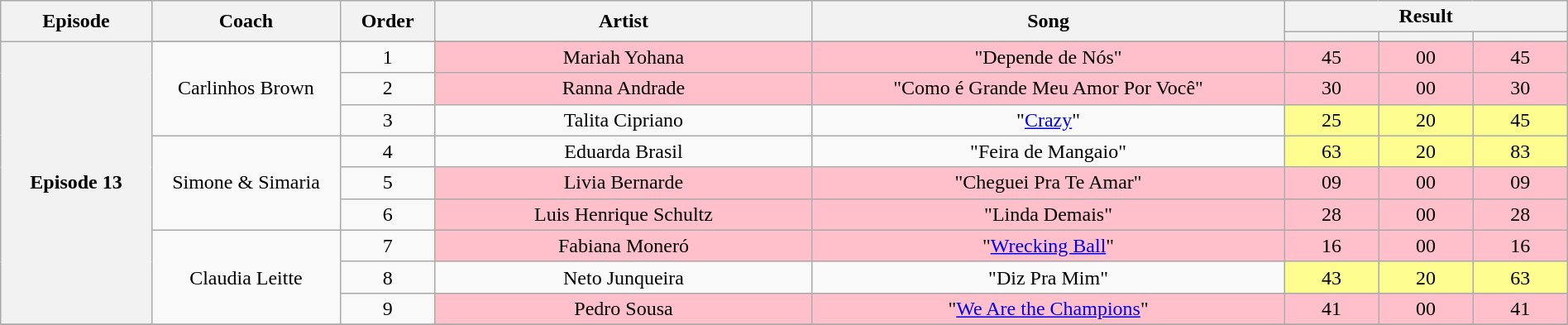<table class="wikitable" style="text-align:center; width:100%;">
<tr>
<th scope="col" width="08%" rowspan=2>Episode</th>
<th scope="col" width="10%" rowspan=2>Coach</th>
<th scope="col" width="05%" rowspan=2>Order</th>
<th scope="col" width="20%" rowspan=2>Artist</th>
<th scope="col" width="25%" rowspan=2>Song</th>
<th scope="col" width="15%" colspan=3>Result</th>
</tr>
<tr>
<th scope="col" width="05%"></th>
<th scope="col" width="05%"></th>
<th scope="col" width="05%"></th>
</tr>
<tr>
<th scope="col" rowspan=10>Episode 13<br><small></small></th>
</tr>
<tr>
<td rowspan=3>Carlinhos Brown</td>
<td>1</td>
<td bgcolor=FFC0CB>Mariah Yohana</td>
<td bgcolor=FFC0CB>"Depende de Nós"</td>
<td bgcolor=FFC0CB>45</td>
<td bgcolor=FFC0CB>00</td>
<td bgcolor=FFC0CB>45</td>
</tr>
<tr>
<td>2</td>
<td bgcolor=FFC0CB>Ranna Andrade</td>
<td bgcolor=FFC0CB>"Como é Grande Meu Amor Por Você"</td>
<td bgcolor=FFC0CB>30</td>
<td bgcolor=FFC0CB>00</td>
<td bgcolor=FFC0CB>30</td>
</tr>
<tr>
<td>3</td>
<td>Talita Cipriano</td>
<td>"<a href='#'>Crazy</a>"</td>
<td bgcolor=FDFC8F>25</td>
<td bgcolor=FDFC8F>20</td>
<td bgcolor=FDFC8F>45</td>
</tr>
<tr>
<td rowspan=3>Simone & Simaria</td>
<td>4</td>
<td>Eduarda Brasil</td>
<td>"Feira de Mangaio"</td>
<td bgcolor=FDFC8F>63</td>
<td bgcolor=FDFC8F>20</td>
<td bgcolor=FDFC8F>83</td>
</tr>
<tr>
<td>5</td>
<td bgcolor=FFC0CB>Livia Bernarde</td>
<td bgcolor=FFC0CB>"Cheguei Pra Te Amar"</td>
<td bgcolor=FFC0CB>09</td>
<td bgcolor=FFC0CB>00</td>
<td bgcolor=FFC0CB>09</td>
</tr>
<tr>
<td>6</td>
<td bgcolor=FFC0CB>Luis Henrique Schultz</td>
<td bgcolor=FFC0CB>"Linda Demais"</td>
<td bgcolor=FFC0CB>28</td>
<td bgcolor=FFC0CB>00</td>
<td bgcolor=FFC0CB>28</td>
</tr>
<tr>
<td rowspan=3>Claudia Leitte</td>
<td>7</td>
<td bgcolor=FFC0CB>Fabiana Moneró</td>
<td bgcolor=FFC0CB>"<a href='#'>Wrecking Ball</a>"</td>
<td bgcolor=FFC0CB>16</td>
<td bgcolor=FFC0CB>00</td>
<td bgcolor=FFC0CB>16</td>
</tr>
<tr>
<td>8</td>
<td>Neto Junqueira</td>
<td>"Diz Pra Mim"</td>
<td bgcolor=FDFC8F>43</td>
<td bgcolor=FDFC8F>20</td>
<td bgcolor=FDFC8F>63</td>
</tr>
<tr>
<td>9</td>
<td bgcolor=FFC0CB>Pedro Sousa</td>
<td bgcolor=FFC0CB>"<a href='#'>We Are the Champions</a>"</td>
<td bgcolor=FFC0CB>41</td>
<td bgcolor=FFC0CB>00</td>
<td bgcolor=FFC0CB>41</td>
</tr>
<tr>
</tr>
</table>
